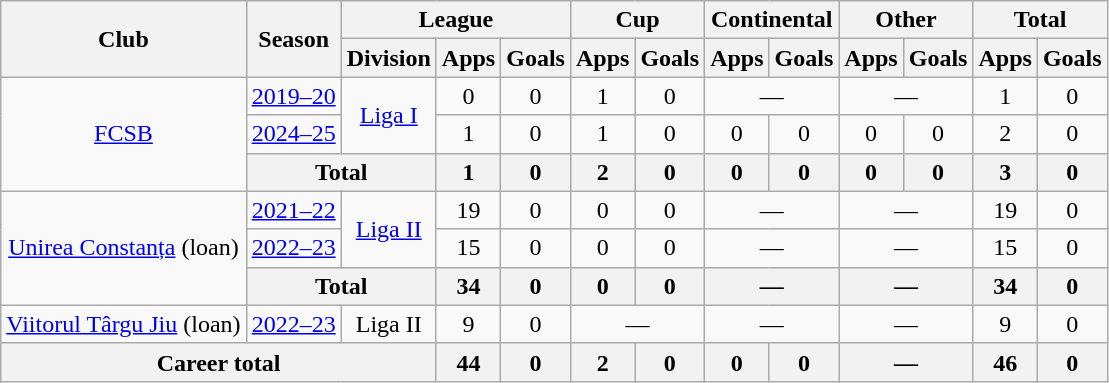<table class="wikitable" style="text-align: center">
<tr>
<th rowspan="2">Club</th>
<th rowspan="2">Season</th>
<th colspan="3">League</th>
<th colspan="2">Cup</th>
<th colspan="2">Continental</th>
<th colspan="2">Other</th>
<th colspan="2">Total</th>
</tr>
<tr>
<th>Division</th>
<th>Apps</th>
<th>Goals</th>
<th>Apps</th>
<th>Goals</th>
<th>Apps</th>
<th>Goals</th>
<th>Apps</th>
<th>Goals</th>
<th>Apps</th>
<th>Goals</th>
</tr>
<tr>
<td rowspan="3"><a href='#'>FCSB</a></td>
<td><a href='#'>2019–20</a></td>
<td rowspan="2"><a href='#'>Liga I</a></td>
<td>0</td>
<td>0</td>
<td>1</td>
<td>0</td>
<td colspan="2">—</td>
<td colspan="2">—</td>
<td>1</td>
<td>0</td>
</tr>
<tr>
<td><a href='#'>2024–25</a></td>
<td>1</td>
<td>0</td>
<td>1</td>
<td>0</td>
<td>0</td>
<td>0</td>
<td>0</td>
<td>0</td>
<td>2</td>
<td>0</td>
</tr>
<tr>
<th colspan="2">Total</th>
<th>1</th>
<th>0</th>
<th>2</th>
<th>0</th>
<th>0</th>
<th>0</th>
<th>0</th>
<th>0</th>
<th>3</th>
<th>0</th>
</tr>
<tr>
<td rowspan="3"><a href='#'>Unirea Constanța</a> (loan)</td>
<td><a href='#'>2021–22</a></td>
<td rowspan="2"><a href='#'>Liga II</a></td>
<td>19</td>
<td>0</td>
<td>0</td>
<td>0</td>
<td colspan="2">—</td>
<td colspan="2">—</td>
<td>19</td>
<td>0</td>
</tr>
<tr>
<td><a href='#'>2022–23</a></td>
<td>15</td>
<td>0</td>
<td>0</td>
<td>0</td>
<td colspan="2">—</td>
<td colspan="2">—</td>
<td>15</td>
<td>0</td>
</tr>
<tr>
<th colspan="2">Total</th>
<th>34</th>
<th>0</th>
<th>0</th>
<th>0</th>
<th colspan="2">—</th>
<th colspan="2">—</th>
<th>34</th>
<th>0</th>
</tr>
<tr>
<td><a href='#'>Viitorul Târgu Jiu</a> (loan)</td>
<td><a href='#'>2022–23</a></td>
<td>Liga II</td>
<td>9</td>
<td>0</td>
<td colspan="2">—</td>
<td colspan="2">—</td>
<td colspan="2">—</td>
<td>9</td>
<td>0</td>
</tr>
<tr>
<th colspan="3"><strong>Career total</strong></th>
<th>44</th>
<th>0</th>
<th>2</th>
<th>0</th>
<th>0</th>
<th>0</th>
<th colspan="2">—</th>
<th>46</th>
<th>0</th>
</tr>
</table>
